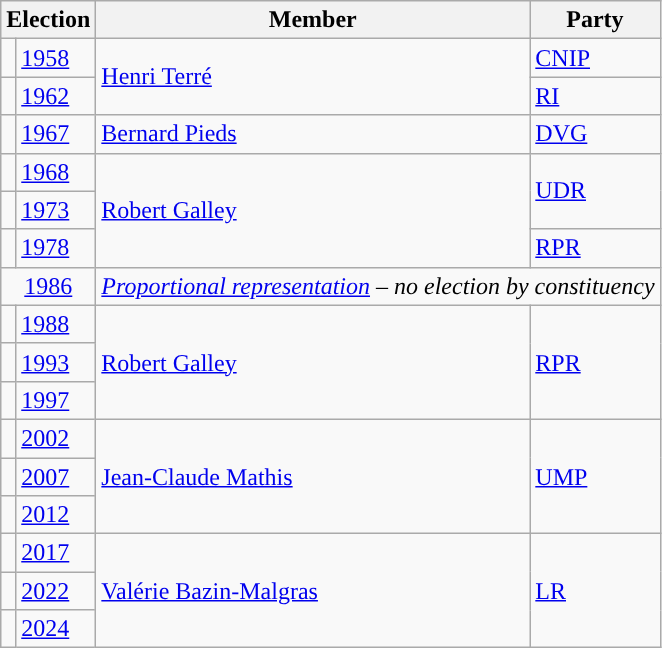<table class="wikitable">
<tr>
<th colspan="2">Election</th>
<th>Member</th>
<th>Party</th>
</tr>
<tr>
<td style="color:inherit;background-color: "></td>
<td><a href='#'>1958</a></td>
<td rowspan="2"><a href='#'>Henri Terré</a></td>
<td><a href='#'>CNIP</a></td>
</tr>
<tr>
<td style="color:inherit;background-color: "></td>
<td><a href='#'>1962</a></td>
<td><a href='#'>RI</a></td>
</tr>
<tr>
<td style="color:inherit;background-color: "></td>
<td><a href='#'>1967</a></td>
<td><a href='#'>Bernard Pieds</a></td>
<td><a href='#'>DVG</a></td>
</tr>
<tr>
<td style="color:inherit;background-color: "></td>
<td><a href='#'>1968</a></td>
<td rowspan="3"><a href='#'>Robert Galley</a></td>
<td rowspan="2"><a href='#'>UDR</a></td>
</tr>
<tr>
<td style="color:inherit;background-color: "></td>
<td><a href='#'>1973</a></td>
</tr>
<tr>
<td style="color:inherit;background-color: "></td>
<td><a href='#'>1978</a></td>
<td><a href='#'>RPR</a></td>
</tr>
<tr>
<td colspan="2" align="center"><a href='#'>1986</a></td>
<td colspan="2"><em><a href='#'>Proportional representation</a> – no election by constituency</em></td>
</tr>
<tr>
<td style="color:inherit;background-color: "></td>
<td><a href='#'>1988</a></td>
<td rowspan="3"><a href='#'>Robert Galley</a></td>
<td rowspan="3"><a href='#'>RPR</a></td>
</tr>
<tr>
<td style="color:inherit;background-color: "></td>
<td><a href='#'>1993</a></td>
</tr>
<tr>
<td style="color:inherit;background-color: "></td>
<td><a href='#'>1997</a></td>
</tr>
<tr>
<td style="color:inherit;background-color: "></td>
<td><a href='#'>2002</a></td>
<td rowspan="3"><a href='#'>Jean-Claude Mathis</a></td>
<td rowspan="3"><a href='#'>UMP</a></td>
</tr>
<tr>
<td style="color:inherit;background-color: "></td>
<td><a href='#'>2007</a></td>
</tr>
<tr>
<td style="color:inherit;background-color: "></td>
<td><a href='#'>2012</a></td>
</tr>
<tr>
<td style="color:inherit;background-color: "></td>
<td><a href='#'>2017</a></td>
<td rowspan="3"><a href='#'>Valérie Bazin-Malgras</a></td>
<td rowspan="3"><a href='#'>LR</a></td>
</tr>
<tr>
<td style="color:inherit;background-color: "></td>
<td><a href='#'>2022</a></td>
</tr>
<tr>
<td style="color:inherit;background-color: "></td>
<td><a href='#'>2024</a></td>
</tr>
</table>
